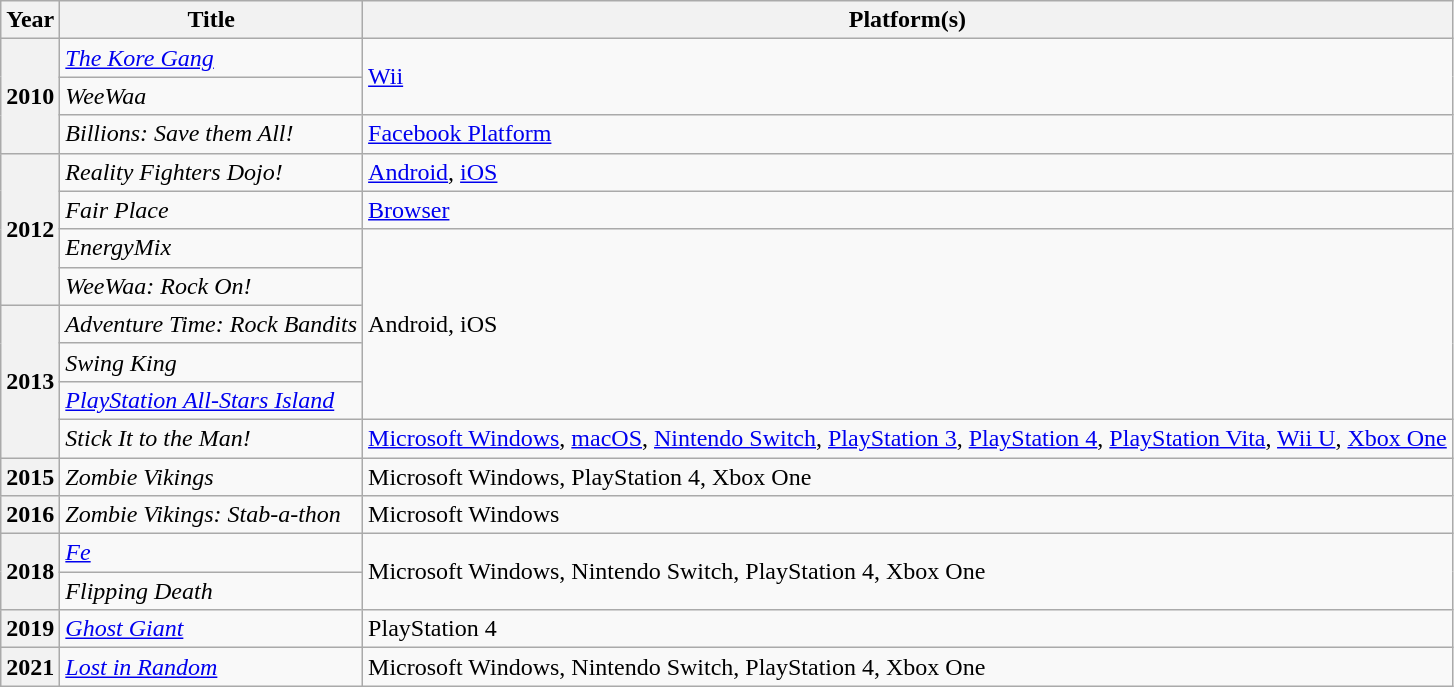<table class="wikitable sortable plainrowheaders">
<tr>
<th scope="col">Year</th>
<th scope="col">Title</th>
<th scope="col">Platform(s)</th>
</tr>
<tr>
<th scope="row" rowspan="3">2010</th>
<td><em><a href='#'>The Kore Gang</a></em></td>
<td rowspan="2"><a href='#'>Wii</a></td>
</tr>
<tr>
<td><em>WeeWaa</em></td>
</tr>
<tr>
<td><em>Billions: Save them All!</em></td>
<td><a href='#'>Facebook Platform</a></td>
</tr>
<tr>
<th scope="row" rowspan="4">2012</th>
<td><em>Reality Fighters Dojo!</em></td>
<td><a href='#'>Android</a>, <a href='#'>iOS</a></td>
</tr>
<tr>
<td><em>Fair Place</em></td>
<td><a href='#'>Browser</a></td>
</tr>
<tr>
<td><em>EnergyMix</em></td>
<td rowspan="5">Android, iOS</td>
</tr>
<tr>
<td><em>WeeWaa: Rock On!</em></td>
</tr>
<tr>
<th scope="row" rowspan="4">2013</th>
<td><em>Adventure Time: Rock Bandits</em></td>
</tr>
<tr>
<td><em>Swing King</em></td>
</tr>
<tr>
<td><em><a href='#'>PlayStation All-Stars Island</a></em></td>
</tr>
<tr>
<td><em>Stick It to the Man!</em></td>
<td><a href='#'>Microsoft Windows</a>, <a href='#'>macOS</a>, <a href='#'>Nintendo Switch</a>, <a href='#'>PlayStation 3</a>, <a href='#'>PlayStation 4</a>, <a href='#'>PlayStation Vita</a>, <a href='#'>Wii U</a>, <a href='#'>Xbox One</a></td>
</tr>
<tr>
<th scope="row">2015</th>
<td><em>Zombie Vikings</em></td>
<td>Microsoft Windows, PlayStation 4, Xbox One</td>
</tr>
<tr>
<th scope="row">2016</th>
<td><em>Zombie Vikings: Stab-a-thon</em></td>
<td>Microsoft Windows</td>
</tr>
<tr>
<th scope="row" rowspan="2">2018</th>
<td><em><a href='#'>Fe</a></em></td>
<td rowspan="2">Microsoft Windows, Nintendo Switch, PlayStation 4, Xbox One</td>
</tr>
<tr>
<td><em>Flipping Death</em></td>
</tr>
<tr>
<th scope="row">2019</th>
<td><em><a href='#'>Ghost Giant</a></em></td>
<td>PlayStation 4</td>
</tr>
<tr>
<th scope="row">2021</th>
<td><em><a href='#'>Lost in Random</a></em></td>
<td>Microsoft Windows, Nintendo Switch, PlayStation 4, Xbox One</td>
</tr>
</table>
